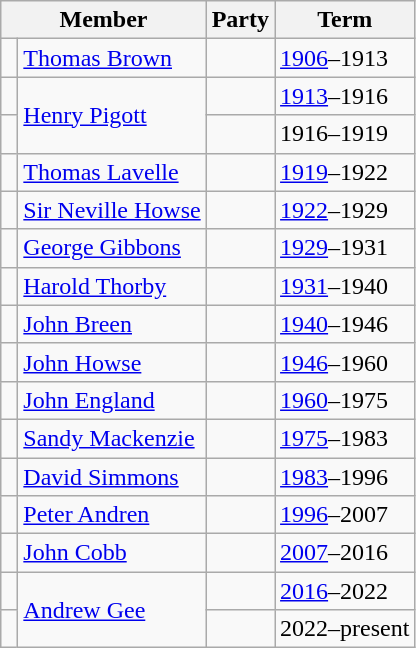<table class="wikitable">
<tr>
<th colspan="2">Member</th>
<th>Party</th>
<th>Term</th>
</tr>
<tr>
<td> </td>
<td><a href='#'>Thomas Brown</a></td>
<td></td>
<td><a href='#'>1906</a>–1913</td>
</tr>
<tr>
<td> </td>
<td rowspan="2"><a href='#'>Henry Pigott</a></td>
<td></td>
<td><a href='#'>1913</a>–1916</td>
</tr>
<tr>
<td> </td>
<td></td>
<td>1916–1919</td>
</tr>
<tr>
<td> </td>
<td><a href='#'>Thomas Lavelle</a></td>
<td></td>
<td><a href='#'>1919</a>–1922</td>
</tr>
<tr>
<td> </td>
<td><a href='#'>Sir Neville Howse</a></td>
<td></td>
<td><a href='#'>1922</a>–1929</td>
</tr>
<tr>
<td> </td>
<td><a href='#'>George Gibbons</a></td>
<td></td>
<td><a href='#'>1929</a>–1931</td>
</tr>
<tr>
<td> </td>
<td><a href='#'>Harold Thorby</a></td>
<td></td>
<td><a href='#'>1931</a>–1940</td>
</tr>
<tr>
<td> </td>
<td><a href='#'>John Breen</a></td>
<td></td>
<td><a href='#'>1940</a>–1946</td>
</tr>
<tr>
<td> </td>
<td><a href='#'>John Howse</a></td>
<td></td>
<td><a href='#'>1946</a>–1960</td>
</tr>
<tr>
<td> </td>
<td><a href='#'>John England</a></td>
<td></td>
<td><a href='#'>1960</a>–1975</td>
</tr>
<tr>
<td> </td>
<td><a href='#'>Sandy Mackenzie</a></td>
<td></td>
<td><a href='#'>1975</a>–1983</td>
</tr>
<tr>
<td> </td>
<td><a href='#'>David Simmons</a></td>
<td></td>
<td><a href='#'>1983</a>–1996</td>
</tr>
<tr>
<td> </td>
<td><a href='#'>Peter Andren</a></td>
<td></td>
<td><a href='#'>1996</a>–2007</td>
</tr>
<tr>
<td> </td>
<td><a href='#'>John Cobb</a></td>
<td></td>
<td><a href='#'>2007</a>–2016</td>
</tr>
<tr>
<td> </td>
<td rowspan="2"><a href='#'>Andrew Gee</a></td>
<td></td>
<td><a href='#'>2016</a>–2022</td>
</tr>
<tr>
<td> </td>
<td></td>
<td>2022–present</td>
</tr>
</table>
